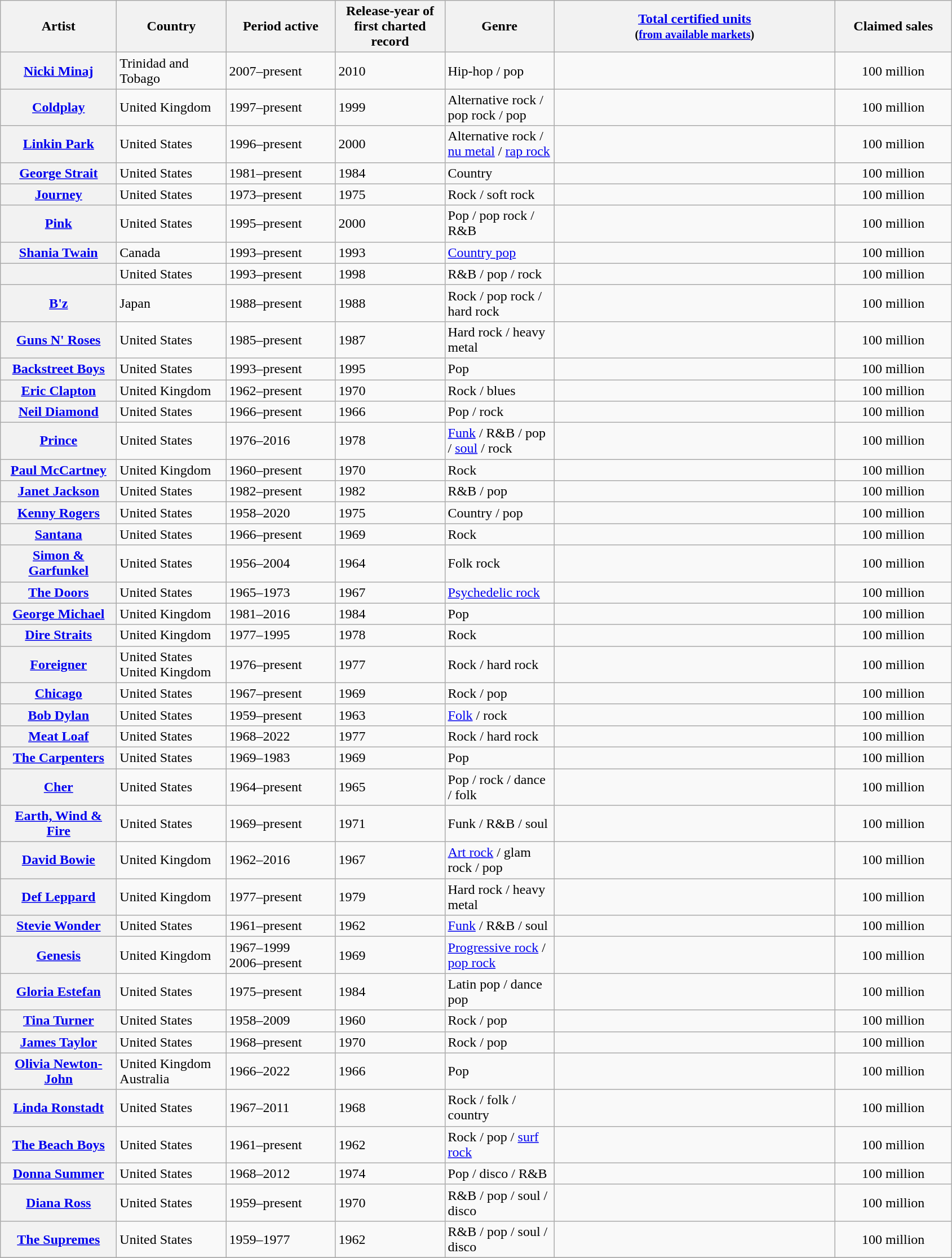<table class="wikitable plainrowheaders sortable">
<tr>
<th scope="col" style="width:130px;">Artist</th>
<th scope="col" style="width:122px;">Country</th>
<th scope="col" style="width:122px;">Period active</th>
<th scope="col" style="width:122px;">Release-year of first charted record</th>
<th scope="col" style="width:122px;">Genre</th>
<th scope="col" style="width:325px;"><a href='#'>Total certified units</a><br><small>(<a href='#'>from available markets</a>)</small></th>
<th scope="col" style="width:130px;">Claimed sales</th>
</tr>
<tr>
<th scope="row"><a href='#'>Nicki Minaj</a></th>
<td>Trinidad and Tobago</td>
<td>2007–present</td>
<td>2010</td>
<td>Hip-hop / pop</td>
<td><br></td>
<td style="text-align:center;">100 million</td>
</tr>
<tr>
<th scope="row"><a href='#'>Coldplay</a></th>
<td>United Kingdom</td>
<td>1997–present</td>
<td>1999</td>
<td>Alternative rock / pop rock / pop</td>
<td><br></td>
<td style="text-align:center;">100 million</td>
</tr>
<tr>
<th scope="row"><a href='#'>Linkin Park</a></th>
<td>United States</td>
<td>1996–present</td>
<td>2000</td>
<td>Alternative rock / <a href='#'>nu metal</a> / <a href='#'>rap rock</a></td>
<td><br></td>
<td style="text-align:center;">100 million</td>
</tr>
<tr>
<th scope="row"><a href='#'>George Strait</a></th>
<td>United States</td>
<td>1981–present</td>
<td>1984</td>
<td>Country</td>
<td><small></small><br></td>
<td style="text-align:center;">100 million</td>
</tr>
<tr>
<th scope="row"><a href='#'>Journey</a></th>
<td>United States</td>
<td>1973–present</td>
<td>1975</td>
<td>Rock / soft rock</td>
<td><br></td>
<td style="text-align:center;">100 million</td>
</tr>
<tr>
<th scope="row"><a href='#'>Pink</a></th>
<td>United States</td>
<td>1995–present</td>
<td>2000</td>
<td>Pop / pop rock / R&B</td>
<td><br></td>
<td style="text-align:center;">100 million</td>
</tr>
<tr>
<th scope="row"><a href='#'>Shania Twain</a></th>
<td>Canada</td>
<td>1993–present</td>
<td>1993</td>
<td><a href='#'>Country pop</a></td>
<td><br></td>
<td style="text-align:center;">100 million</td>
</tr>
<tr>
<th scope="row"></th>
<td>United States</td>
<td>1993–present</td>
<td>1998</td>
<td>R&B / pop / rock</td>
<td><br></td>
<td style="text-align:center;">100 million</td>
</tr>
<tr>
<th scope="row"><a href='#'>B'z</a></th>
<td>Japan</td>
<td>1988–present</td>
<td>1988</td>
<td>Rock / pop rock / hard rock</td>
<td><br></td>
<td style="text-align:center;">100 million</td>
</tr>
<tr>
<th scope="row"><a href='#'>Guns N' Roses</a></th>
<td>United States</td>
<td>1985–present</td>
<td>1987</td>
<td>Hard rock / heavy metal</td>
<td><br></td>
<td style="text-align:center;">100 million</td>
</tr>
<tr>
<th scope="row"><a href='#'>Backstreet Boys</a></th>
<td>United States</td>
<td>1993–present</td>
<td>1995</td>
<td>Pop</td>
<td><br></td>
<td style="text-align:center;">100 million</td>
</tr>
<tr>
<th scope="row"><a href='#'>Eric Clapton</a></th>
<td>United Kingdom</td>
<td>1962–present</td>
<td>1970</td>
<td>Rock / blues</td>
<td><br></td>
<td style="text-align:center;">100 million</td>
</tr>
<tr>
<th scope="row"><a href='#'>Neil Diamond</a></th>
<td>United States</td>
<td>1966–present</td>
<td>1966</td>
<td>Pop / rock</td>
<td><br></td>
<td style="text-align:center;">100 million</td>
</tr>
<tr>
<th scope="row"><a href='#'>Prince</a></th>
<td>United States</td>
<td>1976–2016</td>
<td>1978</td>
<td><a href='#'>Funk</a> / R&B / pop / <a href='#'>soul</a> / rock</td>
<td><br></td>
<td style="text-align:center;">100 million</td>
</tr>
<tr>
<th scope="row"><a href='#'>Paul McCartney</a></th>
<td>United Kingdom</td>
<td>1960–present</td>
<td>1970</td>
<td>Rock</td>
<td><br></td>
<td style="text-align:center;">100 million</td>
</tr>
<tr>
<th scope="row"><a href='#'>Janet Jackson</a></th>
<td>United States</td>
<td>1982–present</td>
<td>1982</td>
<td>R&B / pop</td>
<td><br></td>
<td style="text-align:center;">100 million</td>
</tr>
<tr>
<th scope="row"><a href='#'>Kenny Rogers</a></th>
<td>United States</td>
<td>1958–2020</td>
<td>1975</td>
<td>Country / pop</td>
<td><br></td>
<td style="text-align:center;">100 million</td>
</tr>
<tr>
<th scope="row"><a href='#'>Santana</a></th>
<td>United States</td>
<td>1966–present</td>
<td>1969</td>
<td>Rock</td>
<td><br></td>
<td style="text-align:center;">100 million</td>
</tr>
<tr>
<th scope="row"><a href='#'>Simon & Garfunkel</a></th>
<td>United States</td>
<td>1956–2004</td>
<td>1964</td>
<td>Folk rock</td>
<td><br></td>
<td style="text-align:center;">100 million</td>
</tr>
<tr>
<th scope="row"><a href='#'>The Doors</a></th>
<td>United States</td>
<td>1965–1973</td>
<td>1967</td>
<td><a href='#'>Psychedelic rock</a></td>
<td><br></td>
<td style="text-align:center;">100 million</td>
</tr>
<tr>
<th scope="row"><a href='#'>George Michael</a></th>
<td>United Kingdom</td>
<td>1981–2016</td>
<td>1984</td>
<td>Pop</td>
<td><br></td>
<td style="text-align:center;">100 million</td>
</tr>
<tr>
<th scope="row"><a href='#'>Dire Straits</a></th>
<td>United Kingdom</td>
<td>1977–1995</td>
<td>1978</td>
<td>Rock</td>
<td><br></td>
<td style="text-align:center;">100 million</td>
</tr>
<tr>
<th scope="row"><a href='#'>Foreigner</a></th>
<td>United States<br>United Kingdom</td>
<td>1976–present</td>
<td>1977</td>
<td>Rock / hard rock</td>
<td><br></td>
<td style="text-align:center;">100 million</td>
</tr>
<tr>
<th scope="row"><a href='#'>Chicago</a></th>
<td>United States</td>
<td>1967–present</td>
<td>1969</td>
<td>Rock / pop</td>
<td><br></td>
<td style="text-align:center;">100 million</td>
</tr>
<tr>
<th scope="row"><a href='#'>Bob Dylan</a></th>
<td>United States</td>
<td>1959–present</td>
<td>1963</td>
<td><a href='#'>Folk</a> / rock</td>
<td><br></td>
<td style="text-align:center;">100 million</td>
</tr>
<tr>
<th scope="row"><a href='#'>Meat Loaf</a></th>
<td>United States</td>
<td>1968–2022</td>
<td>1977</td>
<td>Rock / hard rock</td>
<td><br></td>
<td style="text-align:center;">100 million</td>
</tr>
<tr>
<th scope="row"><a href='#'>The Carpenters</a></th>
<td>United States</td>
<td>1969–1983</td>
<td>1969</td>
<td>Pop</td>
<td><br></td>
<td style="text-align:center;">100 million</td>
</tr>
<tr>
<th scope="row"><a href='#'>Cher</a></th>
<td>United States</td>
<td>1964–present</td>
<td>1965</td>
<td>Pop / rock / dance / folk</td>
<td><br></td>
<td style="text-align:center;">100 million</td>
</tr>
<tr>
<th scope="row"><a href='#'>Earth, Wind & Fire</a></th>
<td>United States</td>
<td>1969–present</td>
<td>1971</td>
<td>Funk / R&B / soul</td>
<td><br></td>
<td style="text-align:center;">100 million</td>
</tr>
<tr>
<th scope="row"><a href='#'>David Bowie</a></th>
<td>United Kingdom</td>
<td>1962–2016</td>
<td>1967</td>
<td><a href='#'>Art rock</a> / glam rock / pop</td>
<td><br></td>
<td style="text-align:center;">100 million</td>
</tr>
<tr>
<th scope="row"><a href='#'>Def Leppard</a></th>
<td>United Kingdom</td>
<td>1977–present</td>
<td>1979</td>
<td>Hard rock / heavy metal</td>
<td><br></td>
<td style="text-align:center;">100 million</td>
</tr>
<tr>
<th scope="row"><a href='#'>Stevie Wonder</a></th>
<td>United States</td>
<td>1961–present</td>
<td>1962</td>
<td><a href='#'>Funk</a> / R&B / soul</td>
<td><br></td>
<td style="text-align:center;">100 million</td>
</tr>
<tr>
<th scope="row"><a href='#'>Genesis</a></th>
<td>United Kingdom</td>
<td>1967–1999<br>2006–present</td>
<td>1969</td>
<td><a href='#'>Progressive rock</a> / <a href='#'>pop rock</a></td>
<td><br></td>
<td style="text-align:center;">100 million</td>
</tr>
<tr>
<th scope="row"><a href='#'>Gloria Estefan</a></th>
<td>United States</td>
<td>1975–present</td>
<td>1984</td>
<td>Latin pop / dance pop</td>
<td><br></td>
<td style="text-align:center;">100 million</td>
</tr>
<tr>
<th scope="row"><a href='#'>Tina Turner</a></th>
<td>United States</td>
<td>1958–2009</td>
<td>1960</td>
<td>Rock / pop</td>
<td><br></td>
<td style="text-align:center;">100 million</td>
</tr>
<tr>
<th scope="row"><a href='#'>James Taylor</a></th>
<td>United States</td>
<td>1968–present</td>
<td>1970</td>
<td>Rock / pop</td>
<td><br></td>
<td style="text-align:center;">100 million</td>
</tr>
<tr>
<th scope="row"><a href='#'>Olivia Newton-John</a></th>
<td>United Kingdom<br>Australia</td>
<td>1966–2022</td>
<td>1966</td>
<td>Pop</td>
<td><br></td>
<td style="text-align:center;">100 million</td>
</tr>
<tr>
<th scope="row"><a href='#'>Linda Ronstadt</a></th>
<td>United States</td>
<td>1967–2011</td>
<td>1968</td>
<td>Rock / folk / country</td>
<td><br></td>
<td style="text-align:center;">100 million</td>
</tr>
<tr>
<th scope="row"><a href='#'>The Beach Boys</a></th>
<td>United States</td>
<td>1961–present</td>
<td>1962</td>
<td>Rock / pop / <a href='#'>surf rock</a></td>
<td><br></td>
<td style="text-align:center;">100 million</td>
</tr>
<tr>
<th scope="row"><a href='#'>Donna Summer</a></th>
<td>United States</td>
<td>1968–2012</td>
<td>1974</td>
<td>Pop / disco / R&B</td>
<td><br></td>
<td style="text-align:center;">100 million</td>
</tr>
<tr>
<th scope="row"><a href='#'>Diana Ross</a></th>
<td>United States</td>
<td>1959–present</td>
<td>1970</td>
<td>R&B / pop / soul / disco</td>
<td><br></td>
<td style="text-align:center;">100 million</td>
</tr>
<tr>
<th scope="row"><a href='#'>The Supremes</a></th>
<td>United States</td>
<td>1959–1977</td>
<td>1962</td>
<td>R&B / pop / soul / disco</td>
<td><br></td>
<td style="text-align:center;">100 million</td>
</tr>
<tr>
</tr>
</table>
